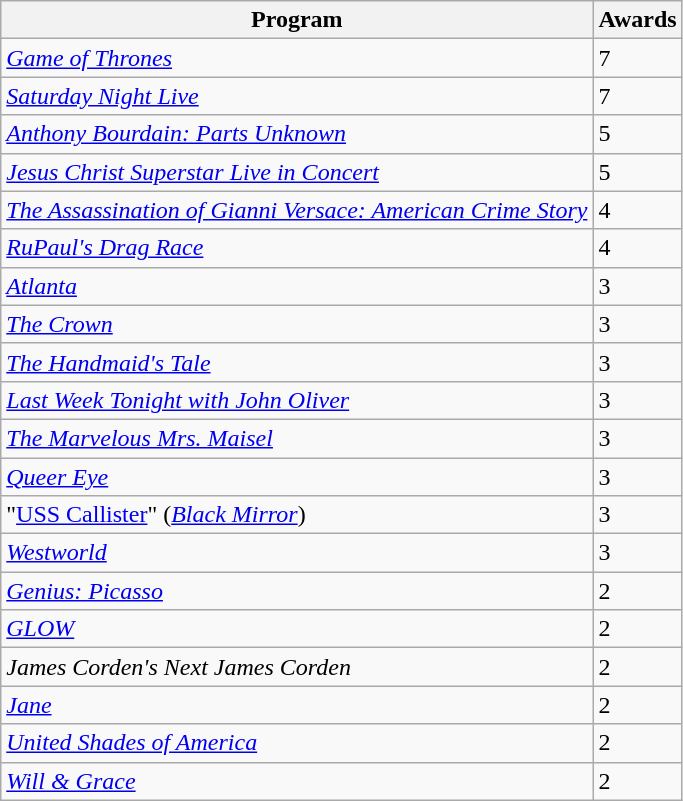<table class="wikitable sortable">
<tr>
<th>Program</th>
<th>Awards</th>
</tr>
<tr>
<td><em><a href='#'>Game of Thrones</a></em></td>
<td>7</td>
</tr>
<tr>
<td><em><a href='#'>Saturday Night Live</a></em></td>
<td>7</td>
</tr>
<tr>
<td><em><a href='#'>Anthony Bourdain: Parts Unknown</a></em></td>
<td>5</td>
</tr>
<tr>
<td><em><a href='#'>Jesus Christ Superstar Live in Concert</a></em></td>
<td>5</td>
</tr>
<tr>
<td><em><a href='#'>The Assassination of Gianni Versace: American Crime Story</a></em></td>
<td>4</td>
</tr>
<tr>
<td><em><a href='#'>RuPaul's Drag Race</a></em></td>
<td>4</td>
</tr>
<tr>
<td><em><a href='#'>Atlanta</a></em></td>
<td>3</td>
</tr>
<tr>
<td><em><a href='#'>The Crown</a></em></td>
<td>3</td>
</tr>
<tr>
<td><em><a href='#'>The Handmaid's Tale</a></em></td>
<td>3</td>
</tr>
<tr>
<td><em><a href='#'>Last Week Tonight with John Oliver</a></em></td>
<td>3</td>
</tr>
<tr>
<td><em><a href='#'>The Marvelous Mrs. Maisel</a></em></td>
<td>3</td>
</tr>
<tr>
<td><em><a href='#'>Queer Eye</a></em></td>
<td>3</td>
</tr>
<tr>
<td>"<a href='#'>USS Callister</a>" (<em><a href='#'>Black Mirror</a></em>)</td>
<td>3</td>
</tr>
<tr>
<td><em><a href='#'>Westworld</a></em></td>
<td>3</td>
</tr>
<tr>
<td><em><a href='#'>Genius: Picasso</a></em></td>
<td>2</td>
</tr>
<tr>
<td><em><a href='#'>GLOW</a></em></td>
<td>2</td>
</tr>
<tr>
<td><em>James Corden's Next James Corden</em></td>
<td>2</td>
</tr>
<tr>
<td><em><a href='#'>Jane</a></em></td>
<td>2</td>
</tr>
<tr>
<td><em><a href='#'>United Shades of America</a></em></td>
<td>2</td>
</tr>
<tr>
<td><em><a href='#'>Will & Grace</a></em></td>
<td>2</td>
</tr>
</table>
